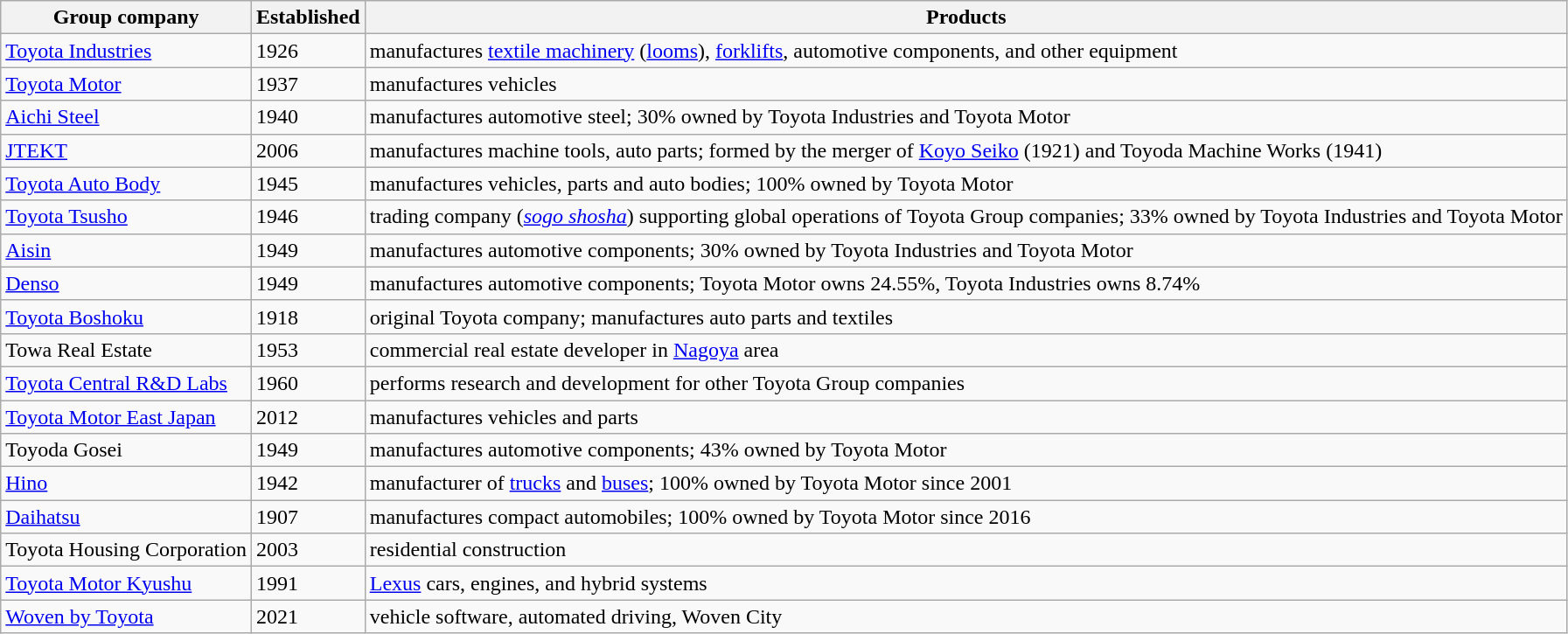<table class="wikitable sortable">
<tr>
<th>Group company</th>
<th>Established</th>
<th class=unsortable>Products</th>
</tr>
<tr>
<td><a href='#'>Toyota Industries</a></td>
<td>1926</td>
<td>manufactures <a href='#'>textile machinery</a> (<a href='#'>looms</a>), <a href='#'>forklifts</a>, automotive components, and other equipment</td>
</tr>
<tr>
<td><a href='#'>Toyota Motor</a></td>
<td>1937</td>
<td>manufactures vehicles</td>
</tr>
<tr>
<td><a href='#'>Aichi Steel</a></td>
<td>1940</td>
<td>manufactures automotive steel; 30% owned by Toyota Industries and Toyota Motor</td>
</tr>
<tr>
<td><a href='#'>JTEKT</a></td>
<td>2006</td>
<td>manufactures machine tools, auto parts; formed by the merger of <a href='#'>Koyo Seiko</a> (1921) and Toyoda Machine Works (1941)</td>
</tr>
<tr>
<td><a href='#'>Toyota Auto Body</a></td>
<td>1945</td>
<td>manufactures vehicles, parts and auto bodies; 100% owned by Toyota Motor</td>
</tr>
<tr>
<td><a href='#'>Toyota Tsusho</a></td>
<td>1946</td>
<td>trading company (<em><a href='#'>sogo shosha</a></em>) supporting global operations of Toyota Group companies; 33% owned by Toyota Industries and Toyota Motor</td>
</tr>
<tr>
<td><a href='#'>Aisin</a></td>
<td>1949</td>
<td>manufactures automotive components; 30% owned by Toyota Industries and Toyota Motor</td>
</tr>
<tr>
<td><a href='#'>Denso</a></td>
<td>1949</td>
<td>manufactures automotive components; Toyota Motor owns 24.55%, Toyota Industries owns 8.74%</td>
</tr>
<tr>
<td><a href='#'>Toyota Boshoku</a></td>
<td>1918</td>
<td>original Toyota company; manufactures auto parts and textiles</td>
</tr>
<tr>
<td>Towa Real Estate</td>
<td>1953</td>
<td>commercial real estate developer in <a href='#'>Nagoya</a> area</td>
</tr>
<tr>
<td><a href='#'>Toyota Central R&D Labs</a></td>
<td>1960</td>
<td>performs research and development for other Toyota Group companies</td>
</tr>
<tr>
<td><a href='#'>Toyota Motor East Japan</a></td>
<td>2012</td>
<td>manufactures vehicles and parts</td>
</tr>
<tr>
<td>Toyoda Gosei</td>
<td>1949</td>
<td>manufactures automotive components; 43% owned by Toyota Motor</td>
</tr>
<tr>
<td><a href='#'>Hino</a></td>
<td>1942</td>
<td>manufacturer of <a href='#'>trucks</a> and <a href='#'>buses</a>; 100% owned by Toyota Motor since 2001</td>
</tr>
<tr>
<td><a href='#'>Daihatsu</a></td>
<td>1907</td>
<td>manufactures compact automobiles; 100% owned by Toyota Motor since 2016</td>
</tr>
<tr>
<td>Toyota Housing Corporation</td>
<td>2003</td>
<td>residential construction</td>
</tr>
<tr>
<td><a href='#'>Toyota Motor Kyushu</a></td>
<td>1991</td>
<td><a href='#'>Lexus</a> cars, engines, and hybrid systems</td>
</tr>
<tr>
<td><a href='#'>Woven by Toyota</a></td>
<td>2021</td>
<td>vehicle software, automated driving, Woven City</td>
</tr>
</table>
